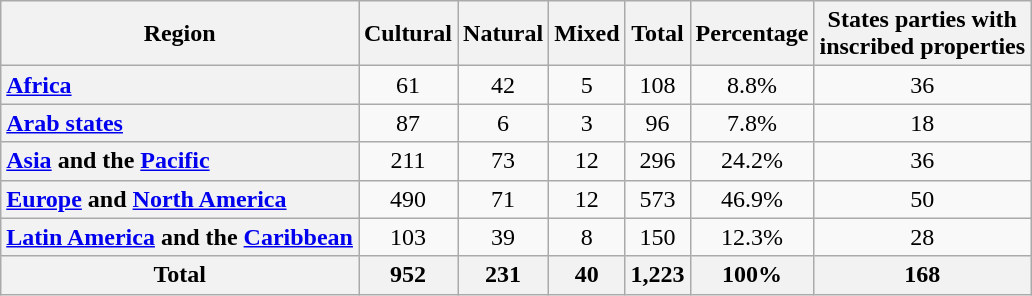<table class="wikitable sortable" style="text-align:center">
<tr>
<th>Region</th>
<th>Cultural</th>
<th>Natural</th>
<th>Mixed</th>
<th>Total</th>
<th>Percentage</th>
<th>States parties with<br>inscribed properties</th>
</tr>
<tr>
<th style=text-align:left><a href='#'>Africa</a></th>
<td>61</td>
<td>42</td>
<td>5</td>
<td>108</td>
<td>8.8%</td>
<td>36</td>
</tr>
<tr>
<th style=text-align:left><a href='#'>Arab states</a></th>
<td>87</td>
<td>6</td>
<td>3</td>
<td>96</td>
<td>7.8%</td>
<td>18</td>
</tr>
<tr>
<th style=text-align:left><a href='#'>Asia</a> and the <a href='#'>Pacific</a></th>
<td>211</td>
<td>73</td>
<td>12</td>
<td>296</td>
<td>24.2%</td>
<td>36</td>
</tr>
<tr>
<th style=text-align:left><a href='#'>Europe</a> and <a href='#'>North America</a></th>
<td>490</td>
<td>71</td>
<td>12</td>
<td>573</td>
<td>46.9%</td>
<td>50</td>
</tr>
<tr>
<th style=text-align:left><a href='#'>Latin America</a> and the <a href='#'>Caribbean</a></th>
<td>103</td>
<td>39</td>
<td>8</td>
<td>150</td>
<td>12.3%</td>
<td>28</td>
</tr>
<tr>
<th>Total</th>
<th>952</th>
<th>231</th>
<th>40</th>
<th>1,223</th>
<th>100%</th>
<th>168</th>
</tr>
</table>
